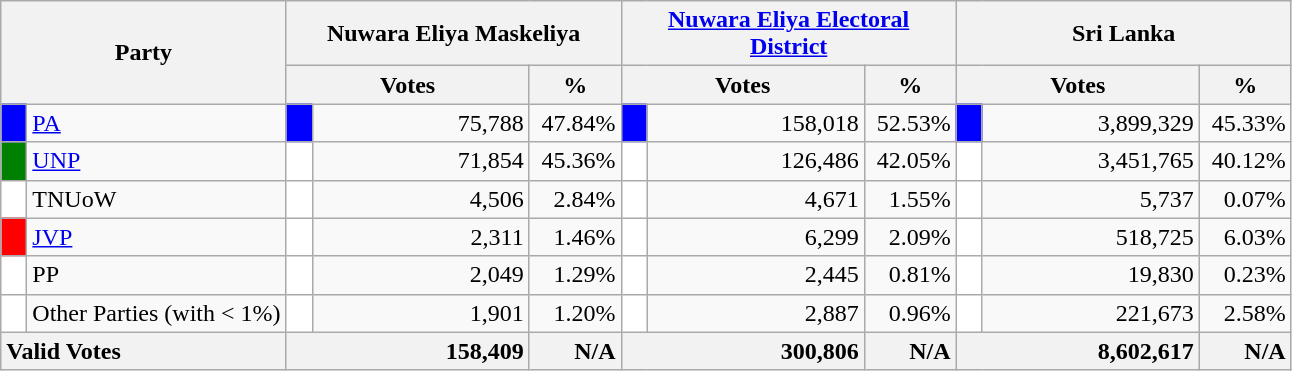<table class="wikitable">
<tr>
<th colspan="2" width="144px"rowspan="2">Party</th>
<th colspan="3" width="216px">Nuwara Eliya Maskeliya</th>
<th colspan="3" width="216px"><a href='#'>Nuwara Eliya Electoral District</a></th>
<th colspan="3" width="216px">Sri Lanka</th>
</tr>
<tr>
<th colspan="2" width="144px">Votes</th>
<th>%</th>
<th colspan="2" width="144px">Votes</th>
<th>%</th>
<th colspan="2" width="144px">Votes</th>
<th>%</th>
</tr>
<tr>
<td style="background-color:blue;" width="10px"></td>
<td style="text-align:left;"><a href='#'>PA</a></td>
<td style="background-color:blue;" width="10px"></td>
<td style="text-align:right;">75,788</td>
<td style="text-align:right;">47.84%</td>
<td style="background-color:blue;" width="10px"></td>
<td style="text-align:right;">158,018</td>
<td style="text-align:right;">52.53%</td>
<td style="background-color:blue;" width="10px"></td>
<td style="text-align:right;">3,899,329</td>
<td style="text-align:right;">45.33%</td>
</tr>
<tr>
<td style="background-color:green;" width="10px"></td>
<td style="text-align:left;"><a href='#'>UNP</a></td>
<td style="background-color:white;" width="10px"></td>
<td style="text-align:right;">71,854</td>
<td style="text-align:right;">45.36%</td>
<td style="background-color:white;" width="10px"></td>
<td style="text-align:right;">126,486</td>
<td style="text-align:right;">42.05%</td>
<td style="background-color:white;" width="10px"></td>
<td style="text-align:right;">3,451,765</td>
<td style="text-align:right;">40.12%</td>
</tr>
<tr>
<td style="background-color:white;" width="10px"></td>
<td style="text-align:left;">TNUoW</td>
<td style="background-color:white;" width="10px"></td>
<td style="text-align:right;">4,506</td>
<td style="text-align:right;">2.84%</td>
<td style="background-color:white;" width="10px"></td>
<td style="text-align:right;">4,671</td>
<td style="text-align:right;">1.55%</td>
<td style="background-color:white;" width="10px"></td>
<td style="text-align:right;">5,737</td>
<td style="text-align:right;">0.07%</td>
</tr>
<tr>
<td style="background-color:red;" width="10px"></td>
<td style="text-align:left;"><a href='#'>JVP</a></td>
<td style="background-color:white;" width="10px"></td>
<td style="text-align:right;">2,311</td>
<td style="text-align:right;">1.46%</td>
<td style="background-color:white;" width="10px"></td>
<td style="text-align:right;">6,299</td>
<td style="text-align:right;">2.09%</td>
<td style="background-color:white;" width="10px"></td>
<td style="text-align:right;">518,725</td>
<td style="text-align:right;">6.03%</td>
</tr>
<tr>
<td style="background-color:white;" width="10px"></td>
<td style="text-align:left;">PP</td>
<td style="background-color:white;" width="10px"></td>
<td style="text-align:right;">2,049</td>
<td style="text-align:right;">1.29%</td>
<td style="background-color:white;" width="10px"></td>
<td style="text-align:right;">2,445</td>
<td style="text-align:right;">0.81%</td>
<td style="background-color:white;" width="10px"></td>
<td style="text-align:right;">19,830</td>
<td style="text-align:right;">0.23%</td>
</tr>
<tr>
<td style="background-color:white;" width="10px"></td>
<td style="text-align:left;">Other Parties (with < 1%)</td>
<td style="background-color:white;" width="10px"></td>
<td style="text-align:right;">1,901</td>
<td style="text-align:right;">1.20%</td>
<td style="background-color:white;" width="10px"></td>
<td style="text-align:right;">2,887</td>
<td style="text-align:right;">0.96%</td>
<td style="background-color:white;" width="10px"></td>
<td style="text-align:right;">221,673</td>
<td style="text-align:right;">2.58%</td>
</tr>
<tr>
<th colspan="2" width="144px"style="text-align:left;">Valid Votes</th>
<th style="text-align:right;"colspan="2" width="144px">158,409</th>
<th style="text-align:right;">N/A</th>
<th style="text-align:right;"colspan="2" width="144px">300,806</th>
<th style="text-align:right;">N/A</th>
<th style="text-align:right;"colspan="2" width="144px">8,602,617</th>
<th style="text-align:right;">N/A</th>
</tr>
</table>
